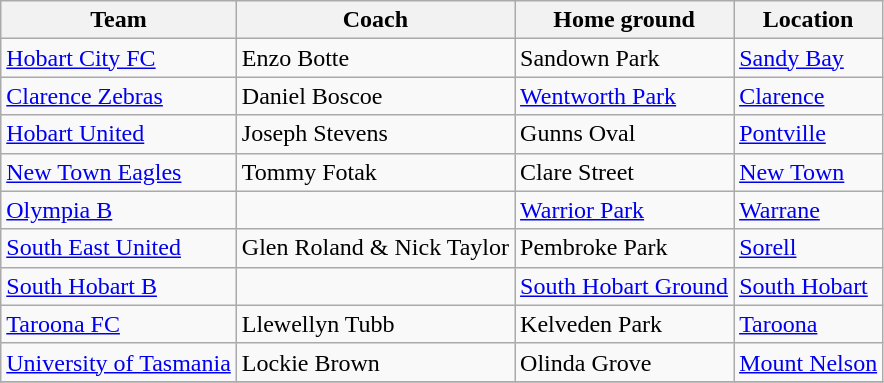<table class="wikitable" align="center">
<tr>
<th>Team</th>
<th>Coach</th>
<th>Home ground</th>
<th>Location</th>
</tr>
<tr>
<td><a href='#'>Hobart City FC</a></td>
<td>Enzo Botte</td>
<td>Sandown Park</td>
<td><a href='#'>Sandy Bay</a></td>
</tr>
<tr>
<td><a href='#'>Clarence Zebras</a></td>
<td>Daniel Boscoe</td>
<td><a href='#'>Wentworth Park</a></td>
<td><a href='#'>Clarence</a></td>
</tr>
<tr>
<td><a href='#'>Hobart United</a></td>
<td>Joseph Stevens</td>
<td>Gunns Oval</td>
<td><a href='#'>Pontville</a></td>
</tr>
<tr>
<td><a href='#'>New Town Eagles</a></td>
<td>Tommy Fotak</td>
<td>Clare Street</td>
<td><a href='#'>New Town</a></td>
</tr>
<tr>
<td><a href='#'>Olympia B</a></td>
<td></td>
<td><a href='#'>Warrior Park</a></td>
<td><a href='#'>Warrane</a></td>
</tr>
<tr>
<td><a href='#'>South East United</a></td>
<td>Glen Roland & Nick Taylor</td>
<td>Pembroke Park</td>
<td><a href='#'>Sorell</a></td>
</tr>
<tr>
<td><a href='#'>South Hobart B</a></td>
<td></td>
<td><a href='#'>South Hobart Ground</a></td>
<td><a href='#'>South Hobart</a></td>
</tr>
<tr>
<td><a href='#'>Taroona FC</a></td>
<td>Llewellyn Tubb</td>
<td>Kelveden Park</td>
<td><a href='#'>Taroona</a></td>
</tr>
<tr>
<td><a href='#'>University of Tasmania</a></td>
<td>Lockie Brown</td>
<td>Olinda Grove</td>
<td><a href='#'>Mount Nelson</a></td>
</tr>
<tr>
</tr>
</table>
